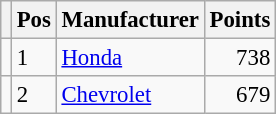<table class="wikitable" style="font-size: 95%;">
<tr>
<th></th>
<th>Pos</th>
<th>Manufacturer</th>
<th>Points</th>
</tr>
<tr>
<td align="left"></td>
<td>1</td>
<td> <a href='#'>Honda</a></td>
<td align="right">738</td>
</tr>
<tr>
<td align="left"></td>
<td>2</td>
<td> <a href='#'>Chevrolet</a></td>
<td align="right">679</td>
</tr>
</table>
